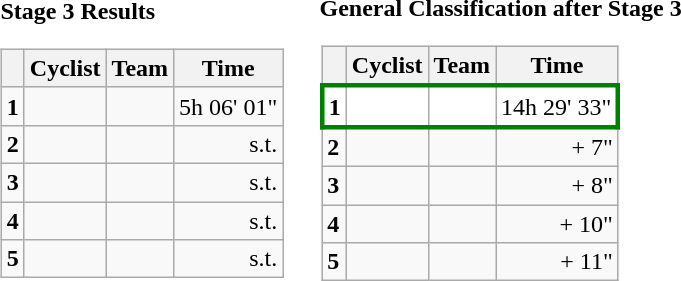<table>
<tr>
<td><strong>Stage 3 Results</strong><br><table class="wikitable">
<tr>
<th></th>
<th>Cyclist</th>
<th>Team</th>
<th>Time</th>
</tr>
<tr>
<td><strong>1</strong></td>
<td></td>
<td></td>
<td align="right">5h 06' 01"</td>
</tr>
<tr>
<td><strong>2</strong></td>
<td></td>
<td></td>
<td align="right">s.t.</td>
</tr>
<tr>
<td><strong>3</strong></td>
<td></td>
<td></td>
<td align="right">s.t.</td>
</tr>
<tr>
<td><strong>4</strong></td>
<td></td>
<td></td>
<td align="right">s.t.</td>
</tr>
<tr>
<td><strong>5</strong></td>
<td></td>
<td></td>
<td align="right">s.t.</td>
</tr>
</table>
</td>
<td></td>
<td><strong>General Classification after Stage 3</strong><br><table class="wikitable">
<tr>
<th></th>
<th>Cyclist</th>
<th>Team</th>
<th>Time</th>
</tr>
<tr style="border:3px solid green; background:white">
<td><strong>1</strong></td>
<td></td>
<td></td>
<td align="right">14h 29' 33"</td>
</tr>
<tr>
<td><strong>2</strong></td>
<td></td>
<td></td>
<td align="right">+ 7"</td>
</tr>
<tr>
<td><strong>3</strong></td>
<td></td>
<td></td>
<td align="right">+ 8"</td>
</tr>
<tr>
<td><strong>4</strong></td>
<td></td>
<td></td>
<td align="right">+ 10"</td>
</tr>
<tr>
<td><strong>5</strong></td>
<td></td>
<td></td>
<td align="right">+ 11"</td>
</tr>
</table>
</td>
</tr>
</table>
